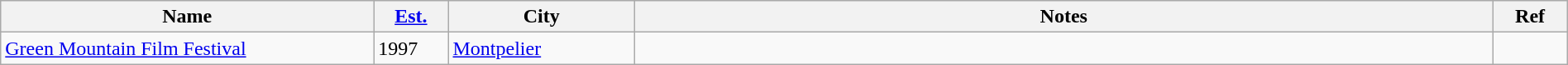<table class="wikitable sortable" width=100%>
<tr>
<th style="width:20%;">Name</th>
<th style="width:4%;"><a href='#'>Est.</a></th>
<th style="width:10%;">City</th>
<th style="width:46%;">Notes</th>
<th style="width:4%;">Ref</th>
</tr>
<tr>
<td><a href='#'>Green Mountain Film Festival</a></td>
<td>1997</td>
<td><a href='#'>Montpelier</a></td>
<td></td>
<td></td>
</tr>
</table>
